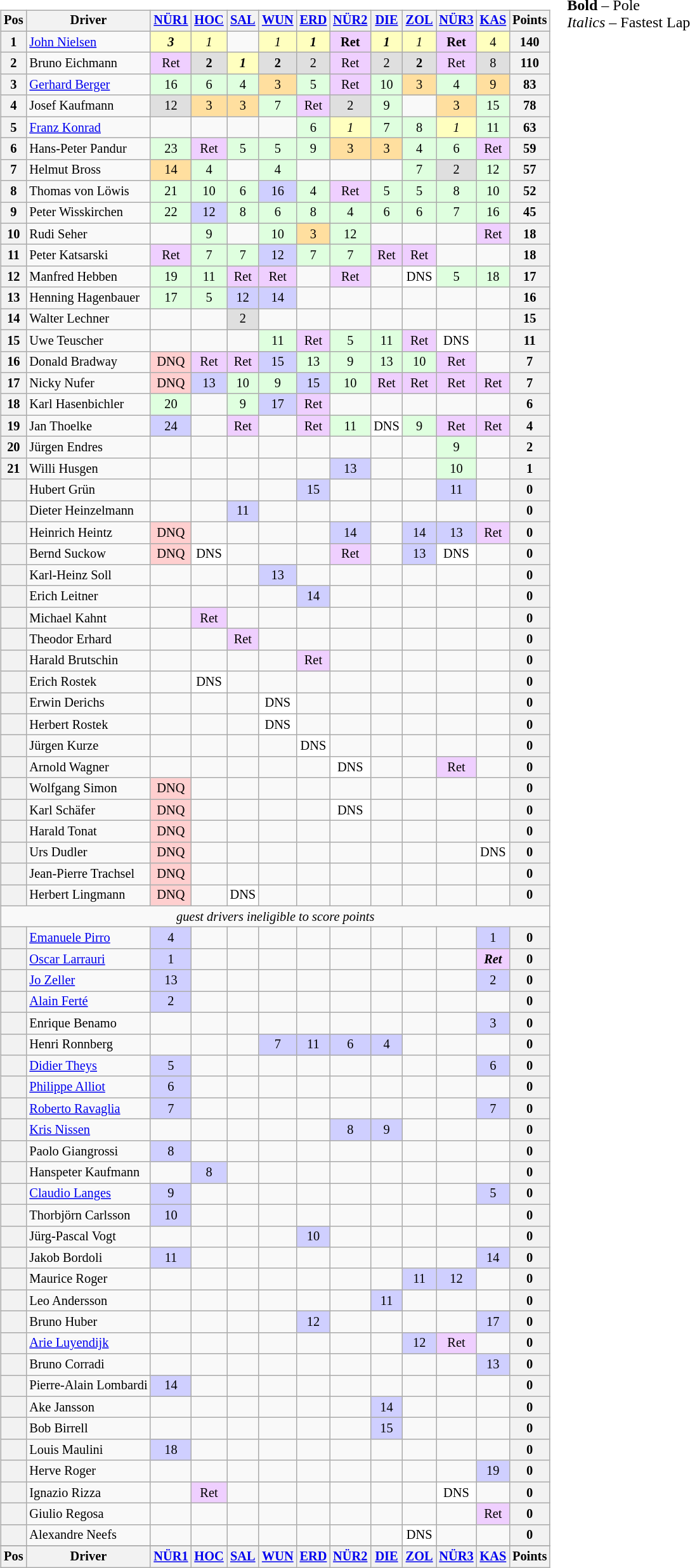<table>
<tr>
<td><br><table class="wikitable" style="font-size: 85%; text-align:center">
<tr valign="top">
<th valign="middle">Pos</th>
<th valign="middle">Driver</th>
<th><a href='#'>NÜR1</a><br></th>
<th><a href='#'>HOC</a><br></th>
<th><a href='#'>SAL</a><br></th>
<th><a href='#'>WUN</a><br></th>
<th><a href='#'>ERD</a><br></th>
<th><a href='#'>NÜR2</a><br></th>
<th><a href='#'>DIE</a><br></th>
<th><a href='#'>ZOL</a><br></th>
<th><a href='#'>NÜR3</a><br></th>
<th><a href='#'>KAS</a><br></th>
<th valign="middle">Points</th>
</tr>
<tr>
<th>1</th>
<td align=left> <a href='#'>John Nielsen</a></td>
<td style="background:#FFFFBF;"><strong><em>3</em></strong></td>
<td style="background:#FFFFBF;"><em>1</em></td>
<td></td>
<td style="background:#FFFFBF;"><em>1</em></td>
<td style="background:#FFFFBF;"><strong><em>1</em></strong></td>
<td style="background:#EFCFFF;"><strong>Ret</strong></td>
<td style="background:#FFFFBF;"><strong><em>1</em></strong></td>
<td style="background:#FFFFBF;"><em>1</em></td>
<td style="background:#EFCFFF;"><strong>Ret</strong></td>
<td style="background:#FFFFBF;">4</td>
<th>140</th>
</tr>
<tr>
<th>2</th>
<td align=left> Bruno Eichmann</td>
<td style="background:#EFCFFF;">Ret</td>
<td style="background:#DFDFDF;"><strong>2</strong></td>
<td style="background:#FFFFBF;"><strong><em>1</em></strong></td>
<td style="background:#DFDFDF;"><strong>2</strong></td>
<td style="background:#DFDFDF;">2</td>
<td style="background:#EFCFFF;">Ret</td>
<td style="background:#DFDFDF;">2</td>
<td style="background:#DFDFDF;"><strong>2</strong></td>
<td style="background:#EFCFFF;">Ret</td>
<td style="background:#DFDFDF;">8</td>
<th>110</th>
</tr>
<tr>
<th>3</th>
<td align=left> <a href='#'>Gerhard Berger</a></td>
<td style="background:#DFFFDF;">16</td>
<td style="background:#DFFFDF;">6</td>
<td style="background:#DFFFDF;">4</td>
<td style="background:#FFDF9F;">3</td>
<td style="background:#DFFFDF;">5</td>
<td style="background:#EFCFFF;">Ret</td>
<td style="background:#DFFFDF;">10</td>
<td style="background:#FFDF9F;">3</td>
<td style="background:#DFFFDF;">4</td>
<td style="background:#FFDF9F;">9</td>
<th>83</th>
</tr>
<tr>
<th>4</th>
<td align=left> Josef Kaufmann</td>
<td style="background:#DFDFDF;">12</td>
<td style="background:#FFDF9F;">3</td>
<td style="background:#FFDF9F;">3</td>
<td style="background:#DFFFDF;">7</td>
<td style="background:#EFCFFF;">Ret</td>
<td style="background:#DFDFDF;">2</td>
<td style="background:#DFFFDF;">9</td>
<td></td>
<td style="background:#FFDF9F;">3</td>
<td style="background:#DFFFDF;">15</td>
<th>78</th>
</tr>
<tr>
<th>5</th>
<td align=left> <a href='#'>Franz Konrad</a></td>
<td></td>
<td></td>
<td></td>
<td></td>
<td style="background:#DFFFDF;">6</td>
<td style="background:#FFFFBF;"><em>1</em></td>
<td style="background:#DFFFDF;">7</td>
<td style="background:#DFFFDF;">8</td>
<td style="background:#FFFFBF;"><em>1</em></td>
<td style="background:#DFFFDF;">11</td>
<th>63</th>
</tr>
<tr>
<th>6</th>
<td align=left> Hans-Peter Pandur</td>
<td style="background:#DFFFDF;">23</td>
<td style="background:#EFCFFF;">Ret</td>
<td style="background:#DFFFDF;">5</td>
<td style="background:#DFFFDF;">5</td>
<td style="background:#DFFFDF;">9</td>
<td style="background:#FFDF9F;">3</td>
<td style="background:#FFDF9F;">3</td>
<td style="background:#DFFFDF;">4</td>
<td style="background:#DFFFDF;">6</td>
<td style="background:#EFCFFF;">Ret</td>
<th>59</th>
</tr>
<tr>
<th>7</th>
<td align=left> Helmut Bross</td>
<td style="background:#FFDF9F;">14</td>
<td style="background:#DFFFDF;">4</td>
<td></td>
<td style="background:#DFFFDF;">4</td>
<td></td>
<td></td>
<td></td>
<td style="background:#DFFFDF;">7</td>
<td style="background:#DFDFDF;">2</td>
<td style="background:#DFFFDF;">12</td>
<th>57</th>
</tr>
<tr>
<th>8</th>
<td align=left> Thomas von Löwis</td>
<td style="background:#DFFFDF;">21</td>
<td style="background:#DFFFDF;">10</td>
<td style="background:#DFFFDF;">6</td>
<td style="background:#CFCFFF;">16</td>
<td style="background:#DFFFDF;">4</td>
<td style="background:#EFCFFF;">Ret</td>
<td style="background:#DFFFDF;">5</td>
<td style="background:#DFFFDF;">5</td>
<td style="background:#DFFFDF;">8</td>
<td style="background:#DFFFDF;">10</td>
<th>52</th>
</tr>
<tr>
<th>9</th>
<td align=left> Peter Wisskirchen</td>
<td style="background:#DFFFDF;">22</td>
<td style="background:#CFCFFF;">12</td>
<td style="background:#DFFFDF;">8</td>
<td style="background:#DFFFDF;">6</td>
<td style="background:#DFFFDF;">8</td>
<td style="background:#DFFFDF;">4</td>
<td style="background:#DFFFDF;">6</td>
<td style="background:#DFFFDF;">6</td>
<td style="background:#DFFFDF;">7</td>
<td style="background:#DFFFDF;">16</td>
<th>45</th>
</tr>
<tr>
<th>10</th>
<td align=left> Rudi Seher</td>
<td></td>
<td style="background:#DFFFDF;">9</td>
<td></td>
<td style="background:#DFFFDF;">10</td>
<td style="background:#FFDF9F;">3</td>
<td style="background:#DFFFDF;">12</td>
<td></td>
<td></td>
<td></td>
<td style="background:#EFCFFF;">Ret</td>
<th>18</th>
</tr>
<tr>
<th>11</th>
<td align=left> Peter Katsarski</td>
<td style="background:#EFCFFF;">Ret</td>
<td style="background:#DFFFDF;">7</td>
<td style="background:#DFFFDF;">7</td>
<td style="background:#CFCFFF;">12</td>
<td style="background:#DFFFDF;">7</td>
<td style="background:#DFFFDF;">7</td>
<td style="background:#EFCFFF;">Ret</td>
<td style="background:#EFCFFF;">Ret</td>
<td></td>
<td></td>
<th>18</th>
</tr>
<tr>
<th>12</th>
<td align=left> Manfred Hebben</td>
<td style="background:#DFFFDF;">19</td>
<td style="background:#DFFFDF;">11</td>
<td style="background:#EFCFFF;">Ret</td>
<td style="background:#EFCFFF;">Ret</td>
<td></td>
<td style="background:#EFCFFF;">Ret</td>
<td></td>
<td style="background:#FFFFFF;">DNS</td>
<td style="background:#DFFFDF;">5</td>
<td style="background:#DFFFDF;">18</td>
<th>17</th>
</tr>
<tr>
<th>13</th>
<td align=left nowrap> Henning Hagenbauer</td>
<td style="background:#DFFFDF;">17</td>
<td style="background:#DFFFDF;">5</td>
<td style="background:#CFCFFF;">12</td>
<td style="background:#CFCFFF;">14</td>
<td></td>
<td></td>
<td></td>
<td></td>
<td></td>
<td></td>
<th>16</th>
</tr>
<tr>
<th>14</th>
<td align=left> Walter Lechner</td>
<td></td>
<td></td>
<td style="background:#DFDFDF;">2</td>
<td></td>
<td></td>
<td></td>
<td></td>
<td></td>
<td></td>
<td></td>
<th>15</th>
</tr>
<tr>
<th>15</th>
<td align=left> Uwe Teuscher</td>
<td></td>
<td></td>
<td></td>
<td style="background:#DFFFDF;">11</td>
<td style="background:#EFCFFF;">Ret</td>
<td style="background:#DFFFDF;">5</td>
<td style="background:#DFFFDF;">11</td>
<td style="background:#EFCFFF;">Ret</td>
<td style="background:#FFFFFF;">DNS</td>
<td></td>
<th>11</th>
</tr>
<tr>
<th>16</th>
<td align=left> Donald Bradway</td>
<td style="background:#FFCFCF;">DNQ</td>
<td style="background:#EFCFFF;">Ret</td>
<td style="background:#EFCFFF;">Ret</td>
<td style="background:#CFCFFF;">15</td>
<td style="background:#DFFFDF;">13</td>
<td style="background:#DFFFDF;">9</td>
<td style="background:#DFFFDF;">13</td>
<td style="background:#DFFFDF;">10</td>
<td style="background:#EFCFFF;">Ret</td>
<td></td>
<th>7</th>
</tr>
<tr>
<th>17</th>
<td align=left> Nicky Nufer</td>
<td style="background:#FFCFCF;">DNQ</td>
<td style="background:#CFCFFF;">13</td>
<td style="background:#DFFFDF;">10</td>
<td style="background:#DFFFDF;">9</td>
<td style="background:#CFCFFF;">15</td>
<td style="background:#DFFFDF;">10</td>
<td style="background:#EFCFFF;">Ret</td>
<td style="background:#EFCFFF;">Ret</td>
<td style="background:#EFCFFF;">Ret</td>
<td style="background:#EFCFFF;">Ret</td>
<th>7</th>
</tr>
<tr>
<th>18</th>
<td align=left> Karl Hasenbichler</td>
<td style="background:#DFFFDF;">20</td>
<td></td>
<td style="background:#DFFFDF;">9</td>
<td style="background:#CFCFFF;">17</td>
<td style="background:#EFCFFF;">Ret</td>
<td></td>
<td></td>
<td></td>
<td></td>
<td></td>
<th>6</th>
</tr>
<tr>
<th>19</th>
<td align=left> Jan Thoelke</td>
<td style="background:#CFCFFF;">24</td>
<td></td>
<td style="background:#EFCFFF;">Ret</td>
<td></td>
<td style="background:#EFCFFF;">Ret</td>
<td style="background:#DFFFDF;">11</td>
<td style="background:#FFFFFF;">DNS</td>
<td style="background:#DFFFDF;">9</td>
<td style="background:#EFCFFF;">Ret</td>
<td style="background:#EFCFFF;">Ret</td>
<th>4</th>
</tr>
<tr>
<th>20</th>
<td align=left> Jürgen Endres</td>
<td></td>
<td></td>
<td></td>
<td></td>
<td></td>
<td></td>
<td></td>
<td></td>
<td style="background:#DFFFDF;">9</td>
<td></td>
<th>2</th>
</tr>
<tr>
<th>21</th>
<td align=left> Willi Husgen</td>
<td></td>
<td></td>
<td></td>
<td></td>
<td></td>
<td style="background:#CFCFFF;">13</td>
<td></td>
<td></td>
<td style="background:#DFFFDF;">10</td>
<td></td>
<th>1</th>
</tr>
<tr>
<th></th>
<td align=left> Hubert Grün</td>
<td></td>
<td></td>
<td></td>
<td></td>
<td style="background:#CFCFFF;">15</td>
<td></td>
<td></td>
<td></td>
<td style="background:#CFCFFF;">11</td>
<td></td>
<th>0</th>
</tr>
<tr>
<th></th>
<td align=left> Dieter Heinzelmann</td>
<td></td>
<td></td>
<td style="background:#CFCFFF;">11</td>
<td></td>
<td></td>
<td></td>
<td></td>
<td></td>
<td></td>
<td></td>
<th>0</th>
</tr>
<tr>
<th></th>
<td align=left> Heinrich Heintz</td>
<td style="background:#FFCFCF;">DNQ</td>
<td></td>
<td></td>
<td></td>
<td></td>
<td style="background:#CFCFFF;">14</td>
<td></td>
<td style="background:#CFCFFF;">14</td>
<td style="background:#CFCFFF;">13</td>
<td style="background:#EFCFFF;">Ret</td>
<th>0</th>
</tr>
<tr>
<th></th>
<td align=left> Bernd Suckow</td>
<td style="background:#FFCFCF;">DNQ</td>
<td style="background:#FFFFFF;">DNS</td>
<td></td>
<td></td>
<td></td>
<td style="background:#EFCFFF;">Ret</td>
<td></td>
<td style="background:#CFCFFF;">13</td>
<td style="background:#FFFFFF;">DNS</td>
<td></td>
<th>0</th>
</tr>
<tr>
<th></th>
<td align=left> Karl-Heinz Soll</td>
<td></td>
<td></td>
<td></td>
<td style="background:#CFCFFF;">13</td>
<td></td>
<td></td>
<td></td>
<td></td>
<td></td>
<td></td>
<th>0</th>
</tr>
<tr>
<th></th>
<td align=left> Erich Leitner</td>
<td></td>
<td></td>
<td></td>
<td></td>
<td style="background:#CFCFFF;">14</td>
<td></td>
<td></td>
<td></td>
<td></td>
<td></td>
<th>0</th>
</tr>
<tr>
<th></th>
<td align=left> Michael Kahnt</td>
<td></td>
<td style="background:#EFCFFF;">Ret</td>
<td></td>
<td></td>
<td></td>
<td></td>
<td></td>
<td></td>
<td></td>
<td></td>
<th>0</th>
</tr>
<tr>
<th></th>
<td align=left> Theodor Erhard</td>
<td></td>
<td></td>
<td style="background:#EFCFFF;">Ret</td>
<td></td>
<td></td>
<td></td>
<td></td>
<td></td>
<td></td>
<td></td>
<th>0</th>
</tr>
<tr>
<th></th>
<td align=left> Harald Brutschin</td>
<td></td>
<td></td>
<td></td>
<td></td>
<td style="background:#EFCFFF;">Ret</td>
<td></td>
<td></td>
<td></td>
<td></td>
<td></td>
<th>0</th>
</tr>
<tr>
<th></th>
<td align=left> Erich Rostek</td>
<td></td>
<td style="background:#FFFFFF;">DNS</td>
<td></td>
<td></td>
<td></td>
<td></td>
<td></td>
<td></td>
<td></td>
<td></td>
<th>0</th>
</tr>
<tr>
<th></th>
<td align=left> Erwin Derichs</td>
<td></td>
<td></td>
<td></td>
<td style="background:#FFFFFF;">DNS</td>
<td></td>
<td></td>
<td></td>
<td></td>
<td></td>
<td></td>
<th>0</th>
</tr>
<tr>
<th></th>
<td align=left> Herbert Rostek</td>
<td></td>
<td></td>
<td></td>
<td style="background:#FFFFFF;">DNS</td>
<td></td>
<td></td>
<td></td>
<td></td>
<td></td>
<td></td>
<th>0</th>
</tr>
<tr>
<th></th>
<td align=left> Jürgen Kurze</td>
<td></td>
<td></td>
<td></td>
<td></td>
<td style="background:#FFFFFF;">DNS</td>
<td></td>
<td></td>
<td></td>
<td></td>
<td></td>
<th>0</th>
</tr>
<tr>
<th></th>
<td align=left> Arnold Wagner</td>
<td></td>
<td></td>
<td></td>
<td></td>
<td></td>
<td style="background:#FFFFFF;">DNS</td>
<td></td>
<td></td>
<td style="background:#EFCFFF;">Ret</td>
<td></td>
<th>0</th>
</tr>
<tr>
<th></th>
<td align=left> Wolfgang Simon</td>
<td style="background:#FFCFCF;">DNQ</td>
<td></td>
<td></td>
<td></td>
<td></td>
<td></td>
<td></td>
<td></td>
<td></td>
<td></td>
<th>0</th>
</tr>
<tr>
<th></th>
<td align=left> Karl Schäfer</td>
<td style="background:#FFCFCF;">DNQ</td>
<td></td>
<td></td>
<td></td>
<td></td>
<td style="background:#FFFFFF;">DNS</td>
<td></td>
<td></td>
<td></td>
<td></td>
<th>0</th>
</tr>
<tr>
<th></th>
<td align=left> Harald Tonat</td>
<td style="background:#FFCFCF;">DNQ</td>
<td></td>
<td></td>
<td></td>
<td></td>
<td></td>
<td></td>
<td></td>
<td></td>
<td></td>
<th>0</th>
</tr>
<tr>
<th></th>
<td align=left> Urs Dudler</td>
<td style="background:#FFCFCF;">DNQ</td>
<td></td>
<td></td>
<td></td>
<td></td>
<td></td>
<td></td>
<td></td>
<td></td>
<td style="background:#FFFFFF;">DNS</td>
<th>0</th>
</tr>
<tr>
<th></th>
<td align=left> Jean-Pierre Trachsel</td>
<td style="background:#FFCFCF;">DNQ</td>
<td></td>
<td></td>
<td></td>
<td></td>
<td></td>
<td></td>
<td></td>
<td></td>
<td></td>
<th>0</th>
</tr>
<tr>
<th></th>
<td align=left> Herbert Lingmann</td>
<td style="background:#FFCFCF;">DNQ</td>
<td></td>
<td style="background:#FFFFFF;">DNS</td>
<td></td>
<td></td>
<td></td>
<td></td>
<td></td>
<td></td>
<td></td>
<th>0</th>
</tr>
<tr>
<td colspan=13><em>guest drivers ineligible to score points</em></td>
</tr>
<tr>
<th></th>
<td align=left> <a href='#'>Emanuele Pirro</a></td>
<td style="background:#CFCFFF;">4</td>
<td></td>
<td></td>
<td></td>
<td></td>
<td></td>
<td></td>
<td></td>
<td></td>
<td style="background:#CFCFFF;">1</td>
<th>0</th>
</tr>
<tr>
<th></th>
<td align=left> <a href='#'>Oscar Larrauri</a></td>
<td style="background:#CFCFFF;">1</td>
<td></td>
<td></td>
<td></td>
<td></td>
<td></td>
<td></td>
<td></td>
<td></td>
<td style="background:#EFCFFF;"><strong><em>Ret</em></strong></td>
<th>0</th>
</tr>
<tr>
<th></th>
<td align=left> <a href='#'>Jo Zeller</a></td>
<td style="background:#CFCFFF;">13</td>
<td></td>
<td></td>
<td></td>
<td></td>
<td></td>
<td></td>
<td></td>
<td></td>
<td style="background:#CFCFFF;">2</td>
<th>0</th>
</tr>
<tr>
<th></th>
<td align=left> <a href='#'>Alain Ferté</a></td>
<td style="background:#CFCFFF;">2</td>
<td></td>
<td></td>
<td></td>
<td></td>
<td></td>
<td></td>
<td></td>
<td></td>
<td></td>
<th>0</th>
</tr>
<tr>
<th></th>
<td align=left> Enrique Benamo</td>
<td></td>
<td></td>
<td></td>
<td></td>
<td></td>
<td></td>
<td></td>
<td></td>
<td></td>
<td style="background:#CFCFFF;">3</td>
<th>0</th>
</tr>
<tr>
<th></th>
<td align=left> Henri Ronnberg</td>
<td></td>
<td></td>
<td></td>
<td style="background:#CFCFFF;">7</td>
<td style="background:#CFCFFF;">11</td>
<td style="background:#CFCFFF;">6</td>
<td style="background:#CFCFFF;">4</td>
<td></td>
<td></td>
<td></td>
<th>0</th>
</tr>
<tr>
<th></th>
<td align=left> <a href='#'>Didier Theys</a></td>
<td style="background:#CFCFFF;">5</td>
<td></td>
<td></td>
<td></td>
<td></td>
<td></td>
<td></td>
<td></td>
<td></td>
<td style="background:#CFCFFF;">6</td>
<th>0</th>
</tr>
<tr>
<th></th>
<td align=left> <a href='#'>Philippe Alliot</a></td>
<td style="background:#CFCFFF;">6</td>
<td></td>
<td></td>
<td></td>
<td></td>
<td></td>
<td></td>
<td></td>
<td></td>
<td></td>
<th>0</th>
</tr>
<tr>
<th></th>
<td align=left> <a href='#'>Roberto Ravaglia</a></td>
<td style="background:#CFCFFF;">7</td>
<td></td>
<td></td>
<td></td>
<td></td>
<td></td>
<td></td>
<td></td>
<td></td>
<td style="background:#CFCFFF;">7</td>
<th>0</th>
</tr>
<tr>
<th></th>
<td align=left> <a href='#'>Kris Nissen</a></td>
<td></td>
<td></td>
<td></td>
<td></td>
<td></td>
<td style="background:#CFCFFF;">8</td>
<td style="background:#CFCFFF;">9</td>
<td></td>
<td></td>
<td></td>
<th>0</th>
</tr>
<tr>
<th></th>
<td align=left> Paolo Giangrossi</td>
<td style="background:#CFCFFF;">8</td>
<td></td>
<td></td>
<td></td>
<td></td>
<td></td>
<td></td>
<td></td>
<td></td>
<td></td>
<th>0</th>
</tr>
<tr>
<th></th>
<td align=left> Hanspeter Kaufmann</td>
<td></td>
<td style="background:#CFCFFF;">8</td>
<td></td>
<td></td>
<td></td>
<td></td>
<td></td>
<td></td>
<td></td>
<td></td>
<th>0</th>
</tr>
<tr>
<th></th>
<td align=left> <a href='#'>Claudio Langes</a></td>
<td style="background:#CFCFFF;">9</td>
<td></td>
<td></td>
<td></td>
<td></td>
<td></td>
<td></td>
<td></td>
<td></td>
<td style="background:#CFCFFF;">5</td>
<th>0</th>
</tr>
<tr>
<th></th>
<td align=left> Thorbjörn Carlsson</td>
<td style="background:#CFCFFF;">10</td>
<td></td>
<td></td>
<td></td>
<td></td>
<td></td>
<td></td>
<td></td>
<td></td>
<td></td>
<th>0</th>
</tr>
<tr>
<th></th>
<td align=left> Jürg-Pascal Vogt</td>
<td></td>
<td></td>
<td></td>
<td></td>
<td style="background:#CFCFFF;">10</td>
<td></td>
<td></td>
<td></td>
<td></td>
<td></td>
<th>0</th>
</tr>
<tr>
<th></th>
<td align=left> Jakob Bordoli</td>
<td style="background:#CFCFFF;">11</td>
<td></td>
<td></td>
<td></td>
<td></td>
<td></td>
<td></td>
<td></td>
<td></td>
<td style="background:#CFCFFF;">14</td>
<th>0</th>
</tr>
<tr>
<th></th>
<td align=left> Maurice Roger</td>
<td></td>
<td></td>
<td></td>
<td></td>
<td></td>
<td></td>
<td></td>
<td style="background:#CFCFFF;">11</td>
<td style="background:#CFCFFF;">12</td>
<td></td>
<th>0</th>
</tr>
<tr>
<th></th>
<td align=left> Leo Andersson</td>
<td></td>
<td></td>
<td></td>
<td></td>
<td></td>
<td></td>
<td style="background:#CFCFFF;">11</td>
<td></td>
<td></td>
<td></td>
<th>0</th>
</tr>
<tr>
<th></th>
<td align=left> Bruno Huber</td>
<td></td>
<td></td>
<td></td>
<td></td>
<td style="background:#CFCFFF;">12</td>
<td></td>
<td></td>
<td></td>
<td></td>
<td style="background:#CFCFFF;">17</td>
<th>0</th>
</tr>
<tr>
<th></th>
<td align=left> <a href='#'>Arie Luyendijk</a></td>
<td></td>
<td></td>
<td></td>
<td></td>
<td></td>
<td></td>
<td></td>
<td style="background:#CFCFFF;">12</td>
<td style="background:#EFCFFF;">Ret</td>
<td></td>
<th>0</th>
</tr>
<tr>
<th></th>
<td align=left> Bruno Corradi</td>
<td></td>
<td></td>
<td></td>
<td></td>
<td></td>
<td></td>
<td></td>
<td></td>
<td></td>
<td style="background:#CFCFFF;">13</td>
<th>0</th>
</tr>
<tr>
<th></th>
<td align=left> Pierre-Alain Lombardi</td>
<td style="background:#CFCFFF;">14</td>
<td></td>
<td></td>
<td></td>
<td></td>
<td></td>
<td></td>
<td></td>
<td></td>
<td></td>
<th>0</th>
</tr>
<tr>
<th></th>
<td align=left> Ake Jansson</td>
<td></td>
<td></td>
<td></td>
<td></td>
<td></td>
<td></td>
<td style="background:#CFCFFF;">14</td>
<td></td>
<td></td>
<td></td>
<th>0</th>
</tr>
<tr>
<th></th>
<td align=left> Bob Birrell</td>
<td></td>
<td></td>
<td></td>
<td></td>
<td></td>
<td></td>
<td style="background:#CFCFFF;">15</td>
<td></td>
<td></td>
<td></td>
<th>0</th>
</tr>
<tr>
<th></th>
<td align=left> Louis Maulini</td>
<td style="background:#CFCFFF;">18</td>
<td></td>
<td></td>
<td></td>
<td></td>
<td></td>
<td></td>
<td></td>
<td></td>
<td></td>
<th>0</th>
</tr>
<tr>
<th></th>
<td align=left> Herve Roger</td>
<td></td>
<td></td>
<td></td>
<td></td>
<td></td>
<td></td>
<td></td>
<td></td>
<td></td>
<td style="background:#CFCFFF;">19</td>
<th>0</th>
</tr>
<tr>
<th></th>
<td align=left> Ignazio Rizza</td>
<td></td>
<td style="background:#EFCFFF;">Ret</td>
<td></td>
<td></td>
<td></td>
<td></td>
<td></td>
<td></td>
<td style="background:#FFFFFF;">DNS</td>
<td></td>
<th>0</th>
</tr>
<tr>
<th></th>
<td align=left> Giulio Regosa</td>
<td></td>
<td></td>
<td></td>
<td></td>
<td></td>
<td></td>
<td></td>
<td></td>
<td></td>
<td style="background:#EFCFFF;">Ret</td>
<th>0</th>
</tr>
<tr>
<th></th>
<td align=left> Alexandre Neefs</td>
<td></td>
<td></td>
<td></td>
<td></td>
<td></td>
<td></td>
<td></td>
<td style="background:#FFFFFF;">DNS</td>
<td></td>
<td></td>
<th>0</th>
</tr>
<tr>
</tr>
<tr valign="top">
<th valign="middle">Pos</th>
<th valign="middle">Driver</th>
<th><a href='#'>NÜR1</a><br></th>
<th><a href='#'>HOC</a><br></th>
<th><a href='#'>SAL</a><br></th>
<th><a href='#'>WUN</a><br></th>
<th><a href='#'>ERD</a><br></th>
<th><a href='#'>NÜR2</a><br></th>
<th><a href='#'>DIE</a><br></th>
<th><a href='#'>ZOL</a><br></th>
<th><a href='#'>NÜR3</a><br></th>
<th><a href='#'>KAS</a><br></th>
<th valign="middle">Points</th>
</tr>
</table>
</td>
<td valign="top"><br>
<span><strong>Bold</strong> – Pole<br>
<em>Italics</em> – Fastest Lap</span></td>
</tr>
</table>
